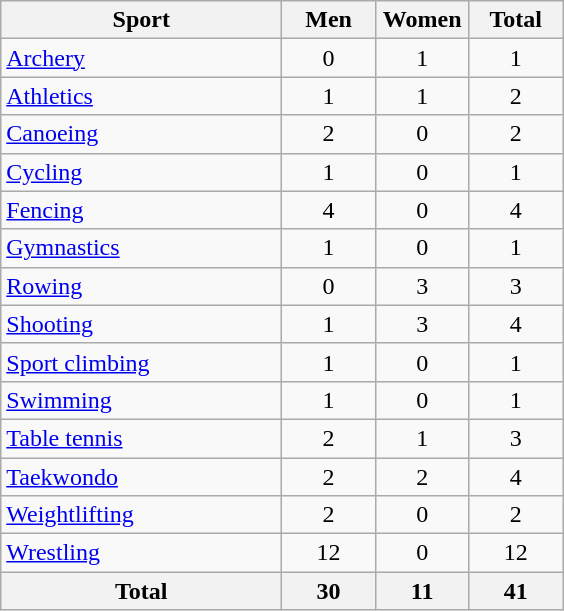<table class="wikitable sortable" style="text-align:center;">
<tr>
<th width=180>Sport</th>
<th width=55>Men</th>
<th width=55>Women</th>
<th width=55>Total</th>
</tr>
<tr>
<td align=left><a href='#'>Archery</a></td>
<td>0</td>
<td>1</td>
<td>1</td>
</tr>
<tr>
<td align=left><a href='#'>Athletics</a></td>
<td>1</td>
<td>1</td>
<td>2</td>
</tr>
<tr>
<td align=left><a href='#'>Canoeing</a></td>
<td>2</td>
<td>0</td>
<td>2</td>
</tr>
<tr>
<td align=left><a href='#'>Cycling</a></td>
<td>1</td>
<td>0</td>
<td>1</td>
</tr>
<tr>
<td align=left><a href='#'>Fencing</a></td>
<td>4</td>
<td>0</td>
<td>4</td>
</tr>
<tr>
<td align=left><a href='#'>Gymnastics</a></td>
<td>1</td>
<td>0</td>
<td>1</td>
</tr>
<tr>
<td align=left><a href='#'>Rowing</a></td>
<td>0</td>
<td>3</td>
<td>3</td>
</tr>
<tr>
<td align=left><a href='#'>Shooting</a></td>
<td>1</td>
<td>3</td>
<td>4</td>
</tr>
<tr>
<td align=left><a href='#'>Sport climbing</a></td>
<td>1</td>
<td>0</td>
<td>1</td>
</tr>
<tr>
<td align=left><a href='#'>Swimming</a></td>
<td>1</td>
<td>0</td>
<td>1</td>
</tr>
<tr>
<td align=left><a href='#'>Table tennis</a></td>
<td>2</td>
<td>1</td>
<td>3</td>
</tr>
<tr>
<td align=left><a href='#'>Taekwondo</a></td>
<td>2</td>
<td>2</td>
<td>4</td>
</tr>
<tr>
<td align=left><a href='#'>Weightlifting</a></td>
<td>2</td>
<td>0</td>
<td>2</td>
</tr>
<tr>
<td align=left><a href='#'>Wrestling</a></td>
<td>12</td>
<td>0</td>
<td>12</td>
</tr>
<tr>
<th>Total</th>
<th>30</th>
<th>11</th>
<th>41</th>
</tr>
</table>
